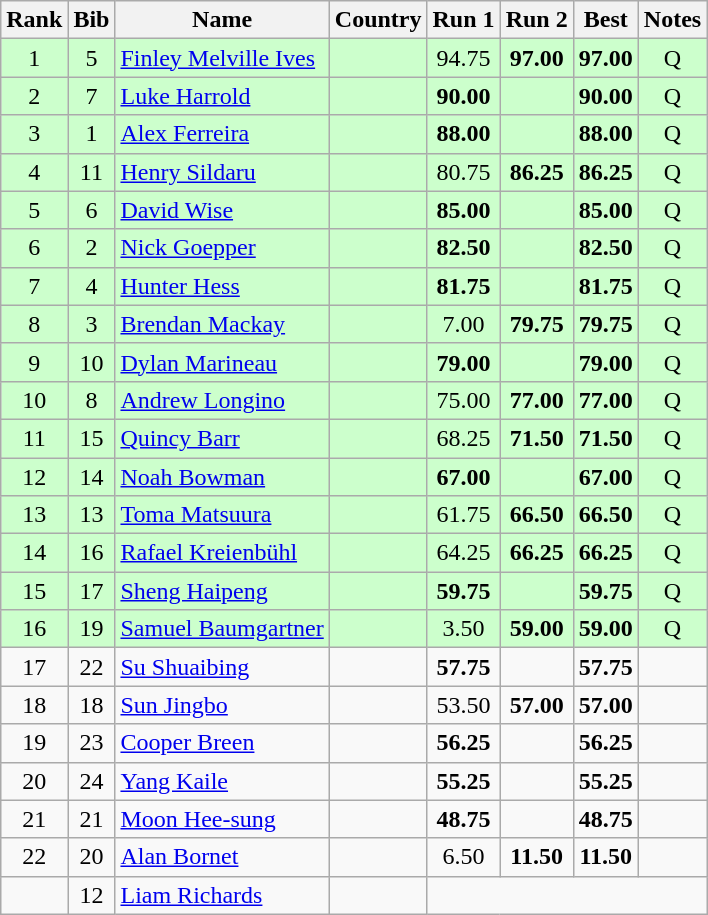<table class="wikitable sortable" style="text-align:center">
<tr>
<th>Rank</th>
<th>Bib</th>
<th>Name</th>
<th>Country</th>
<th>Run 1</th>
<th>Run 2</th>
<th>Best</th>
<th>Notes</th>
</tr>
<tr bgcolor=ccffcc>
<td>1</td>
<td>5</td>
<td align=left><a href='#'>Finley Melville Ives</a></td>
<td align=left></td>
<td>94.75</td>
<td><strong>97.00</strong></td>
<td><strong>97.00</strong></td>
<td>Q</td>
</tr>
<tr bgcolor=ccffcc>
<td>2</td>
<td>7</td>
<td align=left><a href='#'>Luke Harrold</a></td>
<td align=left></td>
<td><strong>90.00</strong></td>
<td></td>
<td><strong>90.00</strong></td>
<td>Q</td>
</tr>
<tr bgcolor=ccffcc>
<td>3</td>
<td>1</td>
<td align=left><a href='#'>Alex Ferreira</a></td>
<td align=left></td>
<td><strong>88.00</strong></td>
<td></td>
<td><strong>88.00</strong></td>
<td>Q</td>
</tr>
<tr bgcolor=ccffcc>
<td>4</td>
<td>11</td>
<td align=left><a href='#'>Henry Sildaru</a></td>
<td align=left></td>
<td>80.75</td>
<td><strong>86.25</strong></td>
<td><strong>86.25</strong></td>
<td>Q</td>
</tr>
<tr bgcolor=ccffcc>
<td>5</td>
<td>6</td>
<td align=left><a href='#'>David Wise</a></td>
<td align=left></td>
<td><strong>85.00</strong></td>
<td></td>
<td><strong>85.00</strong></td>
<td>Q</td>
</tr>
<tr bgcolor=ccffcc>
<td>6</td>
<td>2</td>
<td align=left><a href='#'>Nick Goepper</a></td>
<td align=left></td>
<td><strong>82.50</strong></td>
<td></td>
<td><strong>82.50</strong></td>
<td>Q</td>
</tr>
<tr bgcolor=ccffcc>
<td>7</td>
<td>4</td>
<td align=left><a href='#'>Hunter Hess</a></td>
<td align=left></td>
<td><strong>81.75</strong></td>
<td></td>
<td><strong>81.75</strong></td>
<td>Q</td>
</tr>
<tr bgcolor=ccffcc>
<td>8</td>
<td>3</td>
<td align=left><a href='#'>Brendan Mackay</a></td>
<td align=left></td>
<td>7.00</td>
<td><strong>79.75</strong></td>
<td><strong>79.75</strong></td>
<td>Q</td>
</tr>
<tr bgcolor=ccffcc>
<td>9</td>
<td>10</td>
<td align=left><a href='#'>Dylan Marineau</a></td>
<td align=left></td>
<td><strong>79.00</strong></td>
<td></td>
<td><strong>79.00</strong></td>
<td>Q</td>
</tr>
<tr bgcolor=ccffcc>
<td>10</td>
<td>8</td>
<td align=left><a href='#'>Andrew Longino</a></td>
<td align=left></td>
<td>75.00</td>
<td><strong>77.00</strong></td>
<td><strong>77.00</strong></td>
<td>Q</td>
</tr>
<tr bgcolor=ccffcc>
<td>11</td>
<td>15</td>
<td align=left><a href='#'>Quincy Barr</a></td>
<td align=left></td>
<td>68.25</td>
<td><strong>71.50</strong></td>
<td><strong>71.50</strong></td>
<td>Q</td>
</tr>
<tr bgcolor=ccffcc>
<td>12</td>
<td>14</td>
<td align=left><a href='#'>Noah Bowman</a></td>
<td align=left></td>
<td><strong>67.00</strong></td>
<td></td>
<td><strong>67.00</strong></td>
<td>Q</td>
</tr>
<tr bgcolor=ccffcc>
<td>13</td>
<td>13</td>
<td align=left><a href='#'>Toma Matsuura</a></td>
<td align=left></td>
<td>61.75</td>
<td><strong>66.50</strong></td>
<td><strong>66.50</strong></td>
<td>Q</td>
</tr>
<tr bgcolor=ccffcc>
<td>14</td>
<td>16</td>
<td align=left><a href='#'>Rafael Kreienbühl</a></td>
<td align=left></td>
<td>64.25</td>
<td><strong>66.25</strong></td>
<td><strong>66.25</strong></td>
<td>Q</td>
</tr>
<tr bgcolor=ccffcc>
<td>15</td>
<td>17</td>
<td align=left><a href='#'>Sheng Haipeng</a></td>
<td align=left></td>
<td><strong>59.75</strong></td>
<td></td>
<td><strong>59.75</strong></td>
<td>Q</td>
</tr>
<tr bgcolor=ccffcc>
<td>16</td>
<td>19</td>
<td align=left><a href='#'>Samuel Baumgartner</a></td>
<td align=left></td>
<td>3.50</td>
<td><strong>59.00</strong></td>
<td><strong>59.00</strong></td>
<td>Q</td>
</tr>
<tr>
<td>17</td>
<td>22</td>
<td align=left><a href='#'>Su Shuaibing</a></td>
<td align=left></td>
<td><strong>57.75</strong></td>
<td></td>
<td><strong>57.75</strong></td>
<td></td>
</tr>
<tr>
<td>18</td>
<td>18</td>
<td align=left><a href='#'>Sun Jingbo</a></td>
<td align=left></td>
<td>53.50</td>
<td><strong>57.00</strong></td>
<td><strong>57.00</strong></td>
<td></td>
</tr>
<tr>
<td>19</td>
<td>23</td>
<td align=left><a href='#'>Cooper Breen</a></td>
<td align=left></td>
<td><strong>56.25</strong></td>
<td></td>
<td><strong>56.25</strong></td>
<td></td>
</tr>
<tr>
<td>20</td>
<td>24</td>
<td align=left><a href='#'>Yang Kaile</a></td>
<td align=left></td>
<td><strong>55.25</strong></td>
<td></td>
<td><strong>55.25</strong></td>
<td></td>
</tr>
<tr>
<td>21</td>
<td>21</td>
<td align=left><a href='#'>Moon Hee-sung</a></td>
<td align=left></td>
<td><strong>48.75</strong></td>
<td></td>
<td><strong>48.75</strong></td>
<td></td>
</tr>
<tr>
<td>22</td>
<td>20</td>
<td align=left><a href='#'>Alan Bornet</a></td>
<td align=left></td>
<td>6.50</td>
<td><strong>11.50</strong></td>
<td><strong>11.50</strong></td>
<td></td>
</tr>
<tr>
<td></td>
<td>12</td>
<td align=left><a href='#'>Liam Richards</a></td>
<td align=left></td>
<td colspan=4></td>
</tr>
</table>
